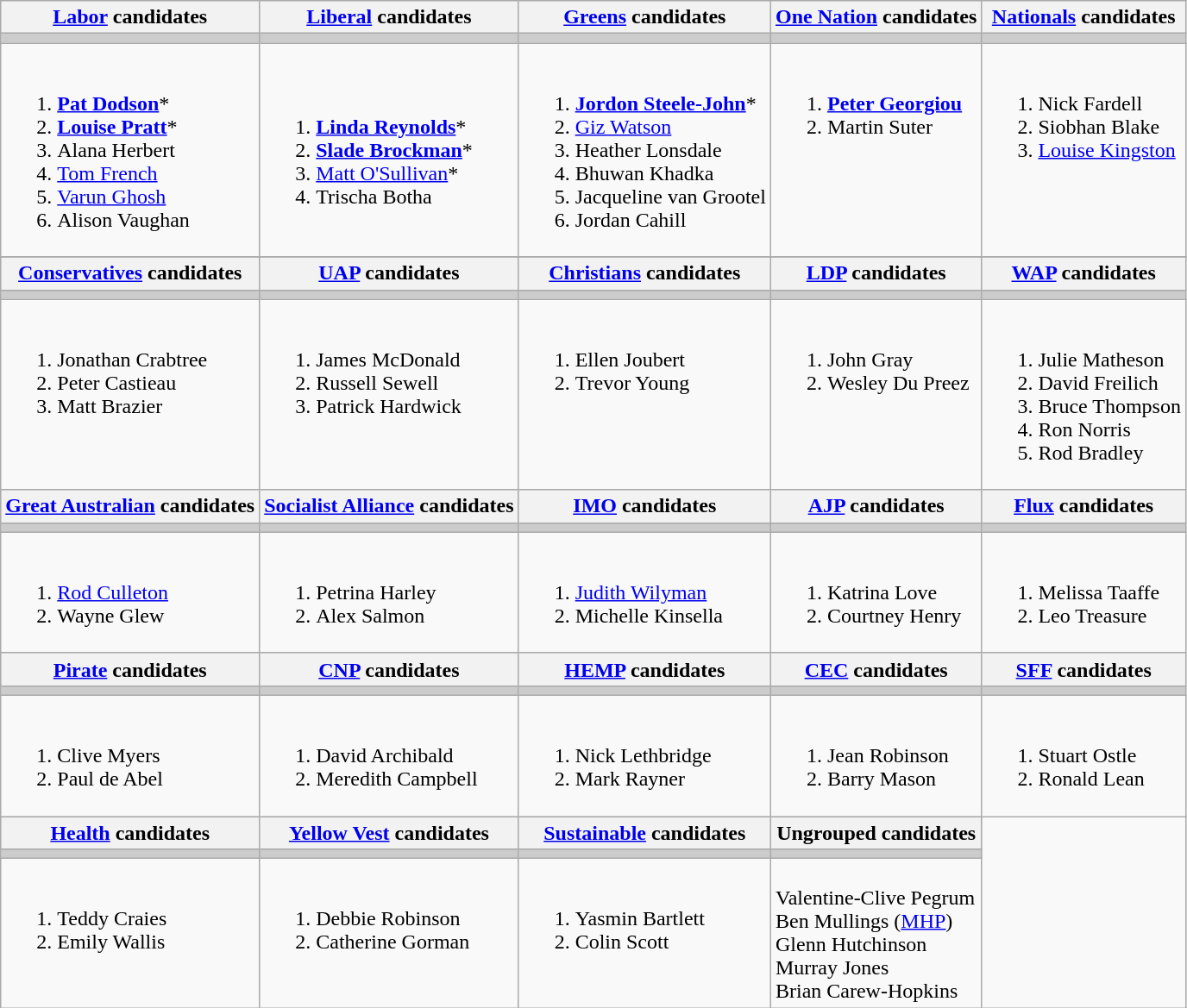<table class="wikitable">
<tr>
<th><a href='#'>Labor</a> candidates</th>
<th><a href='#'>Liberal</a> candidates</th>
<th><a href='#'>Greens</a> candidates</th>
<th><a href='#'>One Nation</a> candidates</th>
<th><a href='#'>Nationals</a> candidates</th>
</tr>
<tr style="background:#ccc;">
<td></td>
<td></td>
<td></td>
<td></td>
<td></td>
</tr>
<tr>
<td><br><ol><li><strong><a href='#'>Pat Dodson</a></strong>*</li><li><strong><a href='#'>Louise Pratt</a></strong>*</li><li>Alana Herbert</li><li><a href='#'>Tom French</a></li><li><a href='#'>Varun Ghosh</a></li><li>Alison Vaughan</li></ol></td>
<td><br><ol><li><strong><a href='#'>Linda Reynolds</a></strong>*</li><li><strong><a href='#'>Slade Brockman</a></strong>*</li><li><a href='#'>Matt O'Sullivan</a>*</li><li>Trischa Botha</li></ol></td>
<td><br><ol><li><strong><a href='#'>Jordon Steele-John</a></strong>*</li><li><a href='#'>Giz Watson</a></li><li>Heather Lonsdale</li><li>Bhuwan Khadka</li><li>Jacqueline van Grootel</li><li>Jordan Cahill</li></ol></td>
<td valign="top"><br><ol><li><strong><a href='#'>Peter Georgiou</a></strong></li><li>Martin Suter</li></ol></td>
<td valign=top><br><ol><li>Nick Fardell</li><li>Siobhan Blake</li><li><a href='#'>Louise Kingston</a></li></ol></td>
</tr>
<tr>
</tr>
<tr style="background:#ccc;">
<th><a href='#'>Conservatives</a> candidates</th>
<th><a href='#'>UAP</a> candidates</th>
<th><a href='#'>Christians</a> candidates</th>
<th><a href='#'>LDP</a> candidates</th>
<th><a href='#'>WAP</a> candidates</th>
</tr>
<tr style="background:#ccc;">
<td></td>
<td></td>
<td></td>
<td></td>
<td></td>
</tr>
<tr>
<td valign=top><br><ol><li>Jonathan Crabtree</li><li>Peter Castieau</li><li>Matt Brazier</li></ol></td>
<td valign="top"><br><ol><li>James McDonald</li><li>Russell Sewell</li><li>Patrick Hardwick</li></ol></td>
<td valign="top"><br><ol><li>Ellen Joubert</li><li>Trevor Young</li></ol></td>
<td valign="top"><br><ol><li>John Gray</li><li>Wesley Du Preez</li></ol></td>
<td valign=top><br><ol><li>Julie Matheson</li><li>David Freilich</li><li>Bruce Thompson</li><li>Ron Norris</li><li>Rod Bradley</li></ol></td>
</tr>
<tr style="background:#ccc;">
<th><a href='#'>Great Australian</a> candidates</th>
<th><a href='#'>Socialist Alliance</a> candidates</th>
<th><a href='#'>IMO</a> candidates</th>
<th><a href='#'>AJP</a> candidates</th>
<th><a href='#'>Flux</a> candidates</th>
</tr>
<tr style="background:#ccc;">
<td></td>
<td></td>
<td></td>
<td></td>
<td></td>
</tr>
<tr>
<td valign=top><br><ol><li><a href='#'>Rod Culleton</a></li><li>Wayne Glew</li></ol></td>
<td valign="top"><br><ol><li>Petrina Harley</li><li>Alex Salmon</li></ol></td>
<td valign="top"><br><ol><li><a href='#'>Judith Wilyman</a></li><li>Michelle Kinsella</li></ol></td>
<td valign="top"><br><ol><li>Katrina Love</li><li>Courtney Henry</li></ol></td>
<td valign="top"><br><ol><li>Melissa Taaffe</li><li>Leo Treasure</li></ol></td>
</tr>
<tr style="background:#ccc;">
<th><a href='#'>Pirate</a> candidates</th>
<th><a href='#'>CNP</a> candidates</th>
<th><a href='#'>HEMP</a> candidates</th>
<th><a href='#'>CEC</a> candidates</th>
<th><a href='#'>SFF</a> candidates</th>
</tr>
<tr style="background:#ccc;">
<td></td>
<td></td>
<td></td>
<td></td>
<td></td>
</tr>
<tr>
<td valign="top"><br><ol><li>Clive Myers</li><li>Paul de Abel</li></ol></td>
<td valign="top"><br><ol><li>David Archibald</li><li>Meredith Campbell</li></ol></td>
<td valign="top"><br><ol><li>Nick Lethbridge</li><li>Mark Rayner</li></ol></td>
<td valign="top"><br><ol><li>Jean Robinson</li><li>Barry Mason</li></ol></td>
<td valign="top"><br><ol><li>Stuart Ostle</li><li>Ronald Lean</li></ol></td>
</tr>
<tr style="background:#ccc;">
<th><a href='#'>Health</a> candidates</th>
<th><a href='#'>Yellow Vest</a> candidates</th>
<th><a href='#'>Sustainable</a> candidates</th>
<th>Ungrouped candidates</th>
</tr>
<tr style="background:#ccc;">
<td></td>
<td></td>
<td></td>
<td></td>
</tr>
<tr>
<td valign="top"><br><ol><li>Teddy Craies</li><li>Emily Wallis</li></ol></td>
<td valign="top"><br><ol><li>Debbie Robinson</li><li>Catherine Gorman</li></ol></td>
<td valign="top"><br><ol><li>Yasmin Bartlett</li><li>Colin Scott</li></ol></td>
<td valign="top"><br>Valentine-Clive Pegrum<br>
Ben Mullings (<a href='#'>MHP</a>)<br>
Glenn Hutchinson<br>
Murray Jones<br>
Brian Carew-Hopkins</td>
</tr>
</table>
